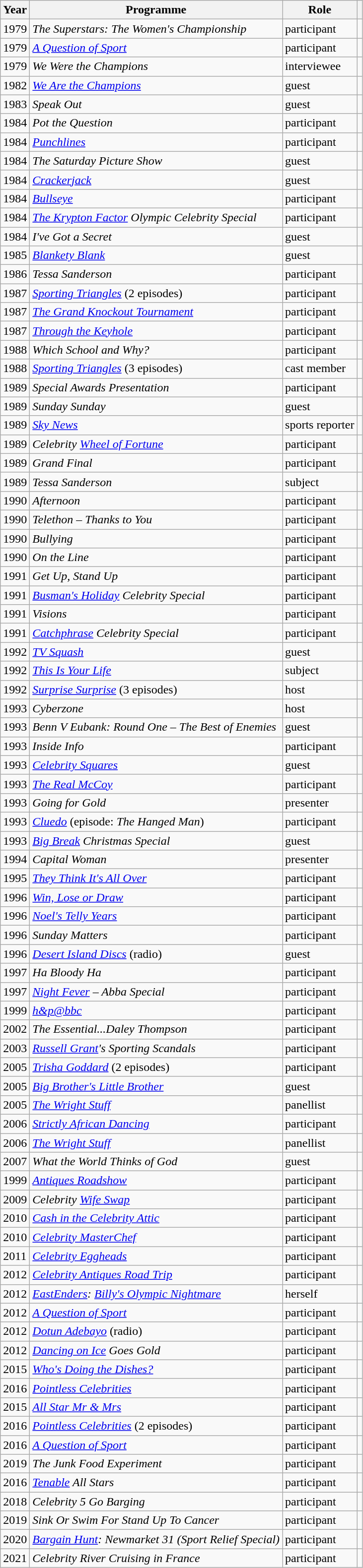<table class="wikitable sortable">
<tr>
<th scope="col">Year</th>
<th scope="col">Programme</th>
<th scope="col">Role</th>
<th scope="col" class="unsortable"></th>
</tr>
<tr>
<td>1979</td>
<td><em>The Superstars: The Women's Championship</em></td>
<td>participant</td>
<td></td>
</tr>
<tr>
<td>1979</td>
<td><em><a href='#'>A Question of Sport</a></em></td>
<td>participant</td>
<td></td>
</tr>
<tr>
<td>1979</td>
<td><em>We Were the Champions</em></td>
<td>interviewee</td>
<td></td>
</tr>
<tr>
<td>1982</td>
<td><em><a href='#'>We Are the Champions</a></em></td>
<td>guest</td>
<td></td>
</tr>
<tr>
<td>1983</td>
<td><em>Speak Out</em></td>
<td>guest</td>
<td></td>
</tr>
<tr>
<td>1984</td>
<td><em>Pot the Question</em></td>
<td>participant</td>
<td></td>
</tr>
<tr>
<td>1984</td>
<td><em><a href='#'>Punchlines</a></em></td>
<td>participant</td>
<td></td>
</tr>
<tr>
<td>1984</td>
<td><em>The Saturday Picture Show</em></td>
<td>guest</td>
<td></td>
</tr>
<tr>
<td>1984</td>
<td><em><a href='#'>Crackerjack</a></em></td>
<td>guest</td>
<td></td>
</tr>
<tr>
<td>1984</td>
<td><em><a href='#'>Bullseye</a></em></td>
<td>participant</td>
<td></td>
</tr>
<tr>
<td>1984</td>
<td><em><a href='#'>The Krypton Factor</a> Olympic Celebrity Special</em></td>
<td>participant</td>
<td></td>
</tr>
<tr>
<td>1984</td>
<td><em>I've Got a Secret</em></td>
<td>guest</td>
<td></td>
</tr>
<tr>
<td>1985</td>
<td><em><a href='#'>Blankety Blank</a></em></td>
<td>guest</td>
<td></td>
</tr>
<tr>
<td>1986</td>
<td><em>Tessa Sanderson</em></td>
<td>participant</td>
<td></td>
</tr>
<tr>
<td>1987</td>
<td><em><a href='#'>Sporting Triangles</a></em> (2 episodes)</td>
<td>participant</td>
<td></td>
</tr>
<tr>
<td>1987</td>
<td><em><a href='#'>The Grand Knockout Tournament</a></em></td>
<td>participant</td>
<td></td>
</tr>
<tr>
<td>1987</td>
<td><em><a href='#'>Through the Keyhole</a></em></td>
<td>participant</td>
<td></td>
</tr>
<tr>
<td>1988</td>
<td><em>Which School and Why?</em></td>
<td>participant</td>
<td></td>
</tr>
<tr>
<td>1988</td>
<td><em><a href='#'>Sporting Triangles</a></em> (3 episodes)</td>
<td>cast member</td>
<td></td>
</tr>
<tr>
<td>1989</td>
<td><em>Special Awards Presentation</em></td>
<td>participant</td>
<td></td>
</tr>
<tr>
<td>1989</td>
<td><em>Sunday Sunday</em></td>
<td>guest</td>
<td></td>
</tr>
<tr>
<td>1989</td>
<td><em><a href='#'>Sky News</a></em></td>
<td>sports reporter</td>
<td></td>
</tr>
<tr>
<td>1989</td>
<td><em>Celebrity <a href='#'>Wheel of Fortune</a></em></td>
<td>participant</td>
<td></td>
</tr>
<tr>
<td>1989</td>
<td><em>Grand Final</em></td>
<td>participant</td>
<td></td>
</tr>
<tr>
<td>1989</td>
<td><em>Tessa Sanderson</em></td>
<td>subject</td>
<td></td>
</tr>
<tr>
<td>1990</td>
<td><em>Afternoon</em></td>
<td>participant</td>
<td></td>
</tr>
<tr>
<td>1990</td>
<td><em>Telethon – Thanks to You</em></td>
<td>participant</td>
<td></td>
</tr>
<tr>
<td>1990</td>
<td><em>Bullying</em></td>
<td>participant</td>
<td></td>
</tr>
<tr>
<td>1990</td>
<td><em>On the Line</em></td>
<td>participant</td>
<td></td>
</tr>
<tr>
<td>1991</td>
<td><em>Get Up, Stand Up</em></td>
<td>participant</td>
<td></td>
</tr>
<tr>
<td>1991</td>
<td><em><a href='#'>Busman's Holiday</a> Celebrity Special</em></td>
<td>participant</td>
<td></td>
</tr>
<tr>
<td>1991</td>
<td><em>Visions</em></td>
<td>participant</td>
<td></td>
</tr>
<tr>
<td>1991</td>
<td><em><a href='#'>Catchphrase</a> Celebrity Special</em></td>
<td>participant</td>
<td></td>
</tr>
<tr>
<td>1992</td>
<td><em><a href='#'>TV Squash</a></em></td>
<td>guest</td>
<td></td>
</tr>
<tr>
<td>1992</td>
<td><em><a href='#'>This Is Your Life</a></em></td>
<td>subject</td>
<td></td>
</tr>
<tr>
<td>1992</td>
<td><em><a href='#'>Surprise Surprise</a></em> (3 episodes)</td>
<td>host</td>
<td></td>
</tr>
<tr>
<td>1993</td>
<td><em>Cyberzone</em></td>
<td>host</td>
<td></td>
</tr>
<tr>
<td>1993</td>
<td><em>Benn V Eubank: Round One – The Best of Enemies</em></td>
<td>guest</td>
<td></td>
</tr>
<tr>
<td>1993</td>
<td><em>Inside Info</em></td>
<td>participant</td>
<td></td>
</tr>
<tr>
<td>1993</td>
<td><em><a href='#'>Celebrity Squares</a></em></td>
<td>guest</td>
<td></td>
</tr>
<tr>
<td>1993</td>
<td><em><a href='#'>The Real McCoy</a></em></td>
<td>participant</td>
<td></td>
</tr>
<tr>
<td>1993</td>
<td><em>Going for Gold</em></td>
<td>presenter</td>
<td></td>
</tr>
<tr>
<td>1993</td>
<td><em><a href='#'>Cluedo</a></em> (episode: <em>The Hanged Man</em>)</td>
<td>participant</td>
<td></td>
</tr>
<tr>
<td>1993</td>
<td><em><a href='#'>Big Break</a> Christmas Special</em></td>
<td>guest</td>
<td></td>
</tr>
<tr>
<td>1994</td>
<td><em>Capital Woman</em></td>
<td>presenter</td>
<td></td>
</tr>
<tr>
<td>1995</td>
<td><em><a href='#'>They Think It's All Over</a></em></td>
<td>participant</td>
<td></td>
</tr>
<tr>
<td>1996</td>
<td><em><a href='#'>Win, Lose or Draw</a></em></td>
<td>participant</td>
<td></td>
</tr>
<tr>
<td>1996</td>
<td><em><a href='#'>Noel's Telly Years</a></em></td>
<td>participant</td>
<td></td>
</tr>
<tr>
<td>1996</td>
<td><em>Sunday Matters</em></td>
<td>participant</td>
<td></td>
</tr>
<tr>
<td>1996</td>
<td><em><a href='#'>Desert Island Discs</a></em> (radio)</td>
<td>guest</td>
<td></td>
</tr>
<tr>
<td>1997</td>
<td><em>Ha Bloody Ha</em></td>
<td>participant</td>
<td></td>
</tr>
<tr>
<td>1997</td>
<td><em><a href='#'>Night Fever</a> – Abba Special</em></td>
<td>participant</td>
<td></td>
</tr>
<tr>
<td>1999</td>
<td><em><a href='#'>h&p@bbc</a></em></td>
<td>participant</td>
<td></td>
</tr>
<tr>
<td>2002</td>
<td><em>The Essential...Daley Thompson</em></td>
<td>participant</td>
<td></td>
</tr>
<tr>
<td>2003</td>
<td><em><a href='#'>Russell Grant</a>'s Sporting Scandals</em></td>
<td>participant</td>
<td></td>
</tr>
<tr>
<td>2005</td>
<td><em><a href='#'>Trisha Goddard</a></em> (2 episodes)</td>
<td>participant</td>
<td></td>
</tr>
<tr>
<td>2005</td>
<td><em><a href='#'>Big Brother's Little Brother</a></em></td>
<td>guest</td>
<td></td>
</tr>
<tr>
<td>2005</td>
<td><em><a href='#'>The Wright Stuff</a></em></td>
<td>panellist</td>
<td></td>
</tr>
<tr>
<td>2006</td>
<td><em><a href='#'>Strictly African Dancing</a></em></td>
<td>participant</td>
<td></td>
</tr>
<tr>
<td>2006</td>
<td><em><a href='#'>The Wright Stuff</a></em></td>
<td>panellist</td>
<td></td>
</tr>
<tr>
<td>2007</td>
<td><em>What the World Thinks of God</em></td>
<td>guest</td>
<td></td>
</tr>
<tr>
<td>1999</td>
<td><em><a href='#'>Antiques Roadshow</a></em></td>
<td>participant</td>
<td></td>
</tr>
<tr>
<td>2009</td>
<td><em>Celebrity <a href='#'>Wife Swap</a></em></td>
<td>participant</td>
<td></td>
</tr>
<tr>
<td>2010</td>
<td><em><a href='#'>Cash in the Celebrity Attic</a></em></td>
<td>participant</td>
<td></td>
</tr>
<tr>
<td>2010</td>
<td><em><a href='#'>Celebrity MasterChef</a></em></td>
<td>participant</td>
<td></td>
</tr>
<tr>
<td>2011</td>
<td><em><a href='#'>Celebrity Eggheads</a></em></td>
<td>participant</td>
<td></td>
</tr>
<tr>
<td>2012</td>
<td><em><a href='#'>Celebrity Antiques Road Trip</a></em></td>
<td>participant</td>
<td></td>
</tr>
<tr>
<td>2012</td>
<td><em><a href='#'>EastEnders</a>: <a href='#'>Billy's Olympic Nightmare</a></em></td>
<td>herself</td>
<td></td>
</tr>
<tr>
<td>2012</td>
<td><em><a href='#'>A Question of Sport</a></em></td>
<td>participant</td>
<td></td>
</tr>
<tr>
<td>2012</td>
<td><em><a href='#'>Dotun Adebayo</a></em> (radio)</td>
<td>participant</td>
<td></td>
</tr>
<tr>
<td>2012</td>
<td><em><a href='#'>Dancing on Ice</a> Goes Gold</em></td>
<td>participant</td>
<td></td>
</tr>
<tr>
<td>2015</td>
<td><em><a href='#'>Who's Doing the Dishes?</a></em></td>
<td>participant</td>
<td></td>
</tr>
<tr>
<td>2016</td>
<td><em><a href='#'>Pointless Celebrities</a></em></td>
<td>participant</td>
<td></td>
</tr>
<tr>
<td>2015</td>
<td><em><a href='#'>All Star Mr & Mrs</a></em></td>
<td>participant</td>
<td></td>
</tr>
<tr>
<td>2016</td>
<td><em><a href='#'>Pointless Celebrities</a></em> (2 episodes)</td>
<td>participant</td>
<td></td>
</tr>
<tr>
<td>2016</td>
<td><em><a href='#'>A Question of Sport</a></em></td>
<td>participant</td>
<td></td>
</tr>
<tr>
<td>2019</td>
<td><em>The Junk Food Experiment</em></td>
<td>participant</td>
<td></td>
</tr>
<tr>
<td>2016</td>
<td><em><a href='#'>Tenable</a> All Stars</em></td>
<td>participant</td>
<td></td>
</tr>
<tr>
<td>2018</td>
<td><em>Celebrity 5 Go Barging</em></td>
<td>participant</td>
<td></td>
</tr>
<tr>
<td>2019</td>
<td><em>Sink Or Swim For Stand Up To Cancer</em></td>
<td>participant</td>
<td></td>
</tr>
<tr>
<td>2020</td>
<td><em><a href='#'>Bargain Hunt</a>: Newmarket 31 (Sport Relief Special)</em></td>
<td>participant</td>
<td></td>
</tr>
<tr>
<td>2021</td>
<td><em>Celebrity River Cruising in France</em></td>
<td>participant</td>
<td></td>
</tr>
</table>
